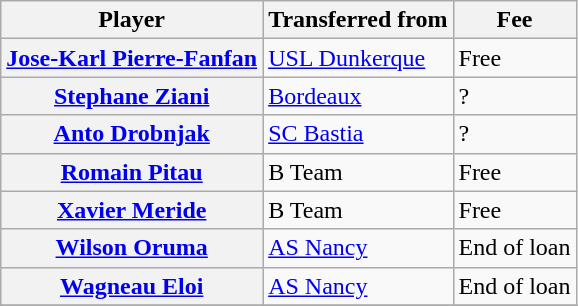<table class="wikitable plainrowheaders" style="text-align:center; text-align:left">
<tr>
<th scope="col">Player</th>
<th scope="col">Transferred from</th>
<th scope="col">Fee</th>
</tr>
<tr>
<th scope="row"><a href='#'>Jose-Karl Pierre-Fanfan</a></th>
<td><a href='#'>USL Dunkerque</a></td>
<td>Free</td>
</tr>
<tr>
<th scope="row"><a href='#'>Stephane Ziani</a></th>
<td><a href='#'>Bordeaux</a></td>
<td>?</td>
</tr>
<tr>
<th scope="row"><a href='#'>Anto Drobnjak</a></th>
<td><a href='#'>SC Bastia</a></td>
<td>?</td>
</tr>
<tr>
<th scope="row"><a href='#'>Romain Pitau</a></th>
<td>B Team</td>
<td>Free</td>
</tr>
<tr>
<th scope="row"><a href='#'>Xavier Meride</a></th>
<td>B Team</td>
<td>Free</td>
</tr>
<tr>
<th scope="row"><a href='#'>Wilson Oruma</a></th>
<td><a href='#'>AS Nancy</a></td>
<td>End of loan</td>
</tr>
<tr>
<th scope="row"><a href='#'>Wagneau Eloi</a></th>
<td><a href='#'>AS Nancy</a></td>
<td>End of loan</td>
</tr>
<tr>
</tr>
</table>
